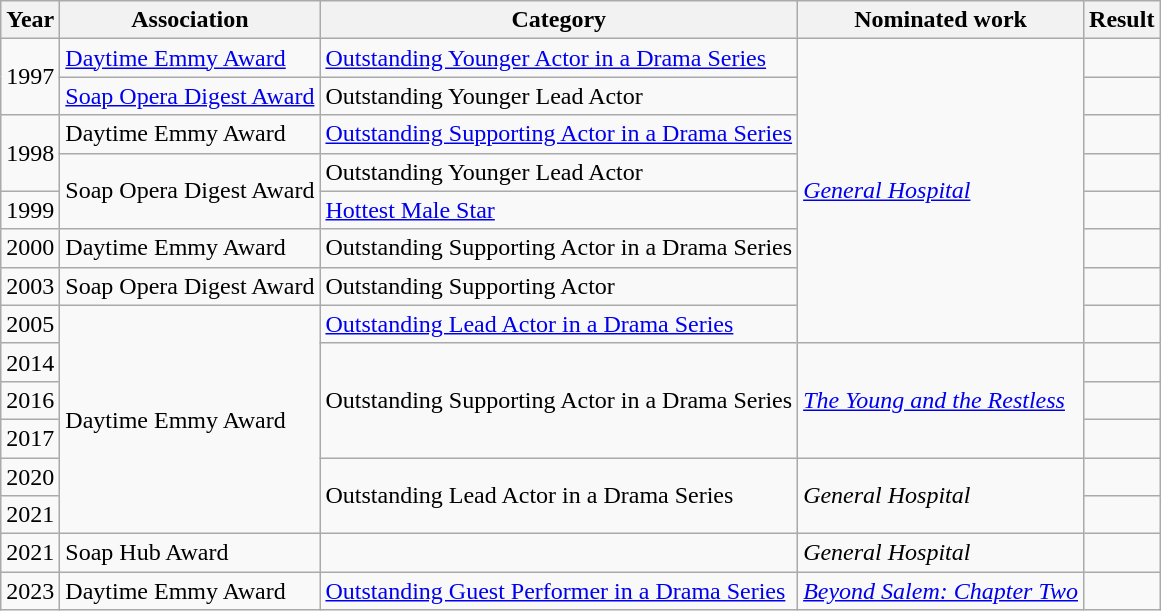<table class="wikitable sortable">
<tr>
<th>Year</th>
<th>Association</th>
<th>Category</th>
<th>Nominated work</th>
<th>Result</th>
</tr>
<tr>
<td rowspan="2">1997</td>
<td><a href='#'>Daytime Emmy Award</a></td>
<td><a href='#'>Outstanding Younger Actor in a Drama Series</a></td>
<td rowspan="8"><em><a href='#'>General Hospital</a></em></td>
<td></td>
</tr>
<tr>
<td><a href='#'>Soap Opera Digest Award</a></td>
<td>Outstanding Younger Lead Actor</td>
<td></td>
</tr>
<tr>
<td rowspan="2">1998</td>
<td>Daytime Emmy Award</td>
<td><a href='#'>Outstanding Supporting Actor in a Drama Series</a></td>
<td></td>
</tr>
<tr>
<td rowspan="2">Soap Opera Digest Award</td>
<td>Outstanding Younger Lead Actor</td>
<td></td>
</tr>
<tr>
<td>1999</td>
<td><a href='#'>Hottest Male Star</a></td>
<td></td>
</tr>
<tr>
<td>2000</td>
<td>Daytime Emmy Award</td>
<td>Outstanding Supporting Actor in a Drama Series</td>
<td></td>
</tr>
<tr>
<td>2003</td>
<td>Soap Opera Digest Award</td>
<td>Outstanding Supporting Actor</td>
<td></td>
</tr>
<tr>
<td>2005</td>
<td rowspan="6">Daytime Emmy Award</td>
<td><a href='#'>Outstanding Lead Actor in a Drama Series</a></td>
<td></td>
</tr>
<tr>
<td>2014</td>
<td rowspan="3">Outstanding Supporting Actor in a Drama Series</td>
<td rowspan="3"><em><a href='#'>The Young and the Restless</a></em></td>
<td></td>
</tr>
<tr>
<td>2016</td>
<td></td>
</tr>
<tr>
<td>2017</td>
<td></td>
</tr>
<tr>
<td>2020</td>
<td rowspan="2">Outstanding Lead Actor in a Drama Series</td>
<td rowspan="2"><em>General Hospital</em></td>
<td></td>
</tr>
<tr>
<td>2021</td>
<td></td>
</tr>
<tr>
<td>2021</td>
<td>Soap Hub Award</td>
<td></td>
<td><em>General Hospital</em></td>
<td></td>
</tr>
<tr>
<td>2023</td>
<td>Daytime Emmy Award</td>
<td><a href='#'>Outstanding Guest Performer in a Drama Series</a></td>
<td><em><a href='#'>Beyond Salem: Chapter Two</a></em></td>
<td></td>
</tr>
</table>
